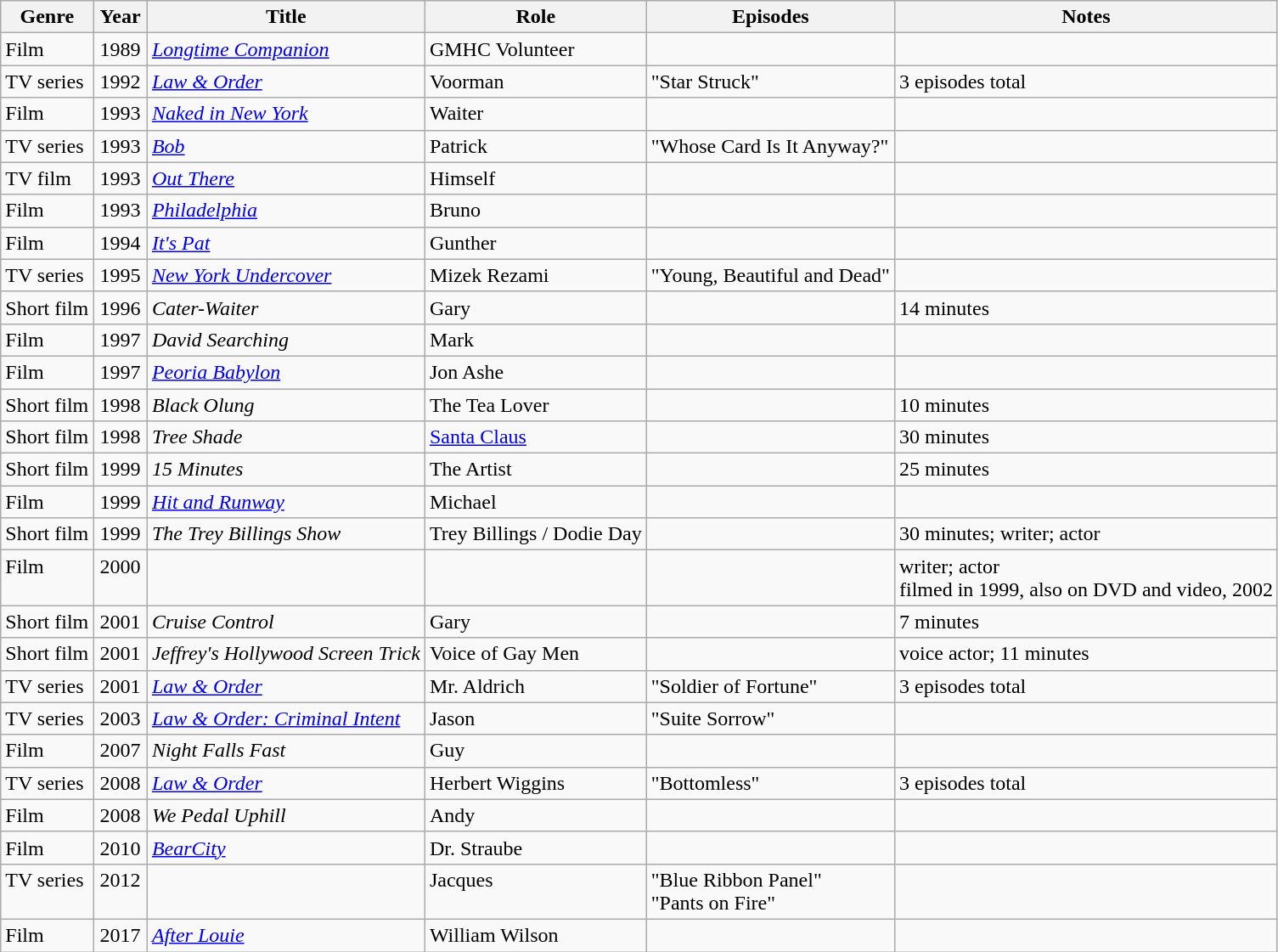<table class="wikitable sortable">
<tr>
<th>Genre</th>
<th width="35">Year</th>
<th>Title</th>
<th>Role</th>
<th>Episodes</th>
<th>Notes</th>
</tr>
<tr valign="top">
<td>Film</td>
<td align="center">1989</td>
<td><em><a href='#'>Longtime Companion</a></em></td>
<td>GMHC Volunteer</td>
<td></td>
<td></td>
</tr>
<tr valign="top">
<td>TV series</td>
<td align="center">1992</td>
<td><em><a href='#'>Law & Order</a></em></td>
<td>Voorman</td>
<td>"Star Struck"</td>
<td>3 episodes total</td>
</tr>
<tr valign="top">
<td>Film</td>
<td align="center">1993</td>
<td><em><a href='#'>Naked in New York</a></em></td>
<td>Waiter</td>
<td></td>
<td></td>
</tr>
<tr valign="top">
<td>TV series</td>
<td align="center">1993</td>
<td><em><a href='#'>Bob</a></em></td>
<td>Patrick</td>
<td>"Whose Card Is It Anyway?"</td>
<td></td>
</tr>
<tr valign="top">
<td>TV film</td>
<td align="center">1993</td>
<td><em><a href='#'>Out There</a></em></td>
<td>Himself</td>
<td></td>
<td></td>
</tr>
<tr valign="top">
<td>Film</td>
<td align="center">1993</td>
<td><em><a href='#'>Philadelphia</a></em></td>
<td>Bruno</td>
<td></td>
<td></td>
</tr>
<tr valign="top">
<td>Film</td>
<td align="center">1994</td>
<td><em><a href='#'>It's Pat</a></em></td>
<td>Gunther</td>
<td></td>
<td></td>
</tr>
<tr valign="top">
<td>TV series</td>
<td align="center">1995</td>
<td><em><a href='#'>New York Undercover</a></em></td>
<td>Mizek Rezami</td>
<td>"Young, Beautiful and Dead"</td>
<td></td>
</tr>
<tr valign="top">
<td>Short film</td>
<td align="center">1996</td>
<td><em>Cater-Waiter</em></td>
<td>Gary</td>
<td></td>
<td>14 minutes</td>
</tr>
<tr valign="top">
<td>Film</td>
<td align="center">1997</td>
<td><em>David Searching</em></td>
<td>Mark</td>
<td></td>
<td></td>
</tr>
<tr valign="top">
<td>Film</td>
<td align="center">1997</td>
<td><em><a href='#'>Peoria Babylon</a></em></td>
<td>Jon Ashe</td>
<td></td>
<td></td>
</tr>
<tr valign="top">
<td>Short film</td>
<td align="center">1998</td>
<td><em>Black Olung</em></td>
<td>The Tea Lover</td>
<td></td>
<td>10 minutes</td>
</tr>
<tr valign="top">
<td>Short film</td>
<td align="center">1998</td>
<td><em>Tree Shade</em></td>
<td><a href='#'>Santa Claus</a></td>
<td></td>
<td>30 minutes</td>
</tr>
<tr valign="top">
<td>Short film</td>
<td align="center">1999</td>
<td><em>15 Minutes</em></td>
<td>The Artist</td>
<td></td>
<td>25 minutes</td>
</tr>
<tr valign="top">
<td>Film</td>
<td align="center">1999</td>
<td><em><a href='#'>Hit and Runway</a></em></td>
<td>Michael</td>
<td></td>
<td></td>
</tr>
<tr valign="top">
<td>Short film</td>
<td align="center">1999</td>
<td><em>The Trey Billings Show</em></td>
<td>Trey Billings / Dodie Day</td>
<td></td>
<td>30 minutes; writer; actor</td>
</tr>
<tr valign="top">
<td>Film</td>
<td align="center">2000</td>
<td><em></em></td>
<td></td>
<td></td>
<td>writer; actor <br> filmed in 1999, also on DVD and video, 2002 </td>
</tr>
<tr valign="top">
<td>Short film</td>
<td align="center">2001</td>
<td><em>Cruise Control</em></td>
<td>Gary</td>
<td></td>
<td>7 minutes</td>
</tr>
<tr valign="top">
<td>Short film</td>
<td align="center">2001</td>
<td><em>Jeffrey's Hollywood Screen Trick</em></td>
<td>Voice of Gay Men</td>
<td></td>
<td>voice actor; 11 minutes</td>
</tr>
<tr valign="top">
<td>TV series</td>
<td align="center">2001</td>
<td><em><a href='#'>Law & Order</a></em></td>
<td>Mr. Aldrich</td>
<td>"Soldier of Fortune"</td>
<td>3 episodes total</td>
</tr>
<tr valign="top">
<td>TV series</td>
<td align="center">2003</td>
<td><em><a href='#'>Law & Order: Criminal Intent</a></em></td>
<td>Jason</td>
<td>"Suite Sorrow"</td>
<td></td>
</tr>
<tr valign="top">
<td>Film</td>
<td align="center">2007</td>
<td><em>Night Falls Fast</em></td>
<td>Guy</td>
<td></td>
<td></td>
</tr>
<tr valign="top">
<td>TV series</td>
<td align="center">2008</td>
<td><em><a href='#'>Law & Order</a></em></td>
<td>Herbert Wiggins</td>
<td>"Bottomless"</td>
<td>3 episodes total</td>
</tr>
<tr valign="top">
<td>Film</td>
<td align="center">2008</td>
<td><em>We Pedal Uphill</em></td>
<td>Andy</td>
<td></td>
<td></td>
</tr>
<tr valign="top">
<td>Film</td>
<td align="center">2010</td>
<td><em><a href='#'>BearCity</a></em></td>
<td>Dr. Straube</td>
<td></td>
<td></td>
</tr>
<tr valign="top">
<td>TV series</td>
<td align="center">2012</td>
<td><em></em></td>
<td>Jacques</td>
<td>"Blue Ribbon Panel" <br> "Pants on Fire"</td>
<td></td>
</tr>
<tr valign="top">
<td>Film</td>
<td align="center">2017</td>
<td><em><a href='#'>After Louie</a></em></td>
<td>William Wilson</td>
<td></td>
<td></td>
</tr>
</table>
